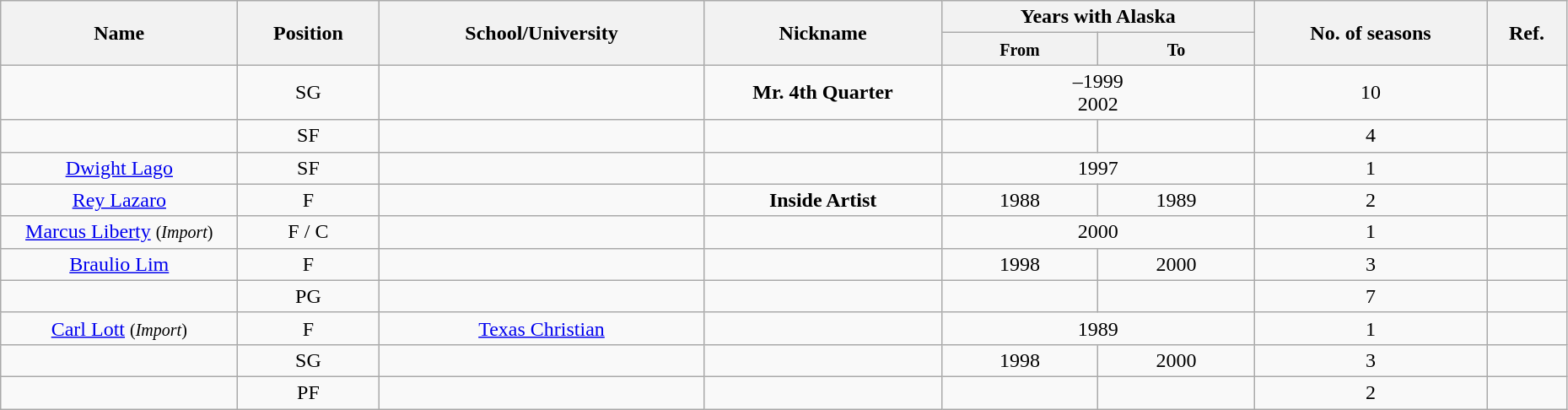<table class="wikitable sortable" style="text-align:center" width="98%">
<tr>
<th style="width:180px;" rowspan="2">Name</th>
<th rowspan="2">Position</th>
<th style="width:250px;" rowspan="2">School/University</th>
<th style="width:180px;" rowspan="2">Nickname</th>
<th style="width:180px; text-align:center;" colspan="2">Years with Alaska</th>
<th rowspan="2">No. of seasons</th>
<th rowspan="2"; class=unsortable>Ref.</th>
</tr>
<tr>
<th style="width:10%; text-align:center;"><small>From</small></th>
<th style="width:10%; text-align:center;"><small>To</small></th>
</tr>
<tr>
<td></td>
<td>SG</td>
<td></td>
<td><strong>Mr. 4th Quarter</strong></td>
<td colspan="2">–1999<br>2002</td>
<td>10</td>
<td></td>
</tr>
<tr>
<td></td>
<td>SF</td>
<td></td>
<td></td>
<td><br></td>
<td><br></td>
<td>4</td>
<td></td>
</tr>
<tr>
<td><a href='#'>Dwight Lago</a></td>
<td>SF</td>
<td></td>
<td></td>
<td colspan="2">1997</td>
<td>1</td>
<td></td>
</tr>
<tr>
<td><a href='#'>Rey Lazaro</a></td>
<td>F</td>
<td></td>
<td><strong>Inside Artist</strong></td>
<td>1988</td>
<td>1989</td>
<td>2</td>
<td></td>
</tr>
<tr>
<td><a href='#'>Marcus Liberty</a> <small>(<em>Import</em>)</small></td>
<td>F / C</td>
<td></td>
<td></td>
<td colspan="2">2000</td>
<td>1</td>
<td></td>
</tr>
<tr>
<td><a href='#'>Braulio Lim</a></td>
<td>F</td>
<td></td>
<td></td>
<td>1998</td>
<td>2000</td>
<td>3</td>
<td></td>
</tr>
<tr>
<td></td>
<td>PG</td>
<td></td>
<td></td>
<td></td>
<td></td>
<td>7</td>
<td></td>
</tr>
<tr>
<td><a href='#'>Carl Lott</a> <small>(<em>Import</em>)</small></td>
<td>F</td>
<td><a href='#'>Texas Christian</a></td>
<td></td>
<td colspan="2">1989</td>
<td>1</td>
<td></td>
</tr>
<tr>
<td></td>
<td>SG</td>
<td></td>
<td></td>
<td>1998</td>
<td>2000</td>
<td>3</td>
<td></td>
</tr>
<tr>
<td></td>
<td>PF</td>
<td></td>
<td></td>
<td></td>
<td></td>
<td>2</td>
<td></td>
</tr>
</table>
